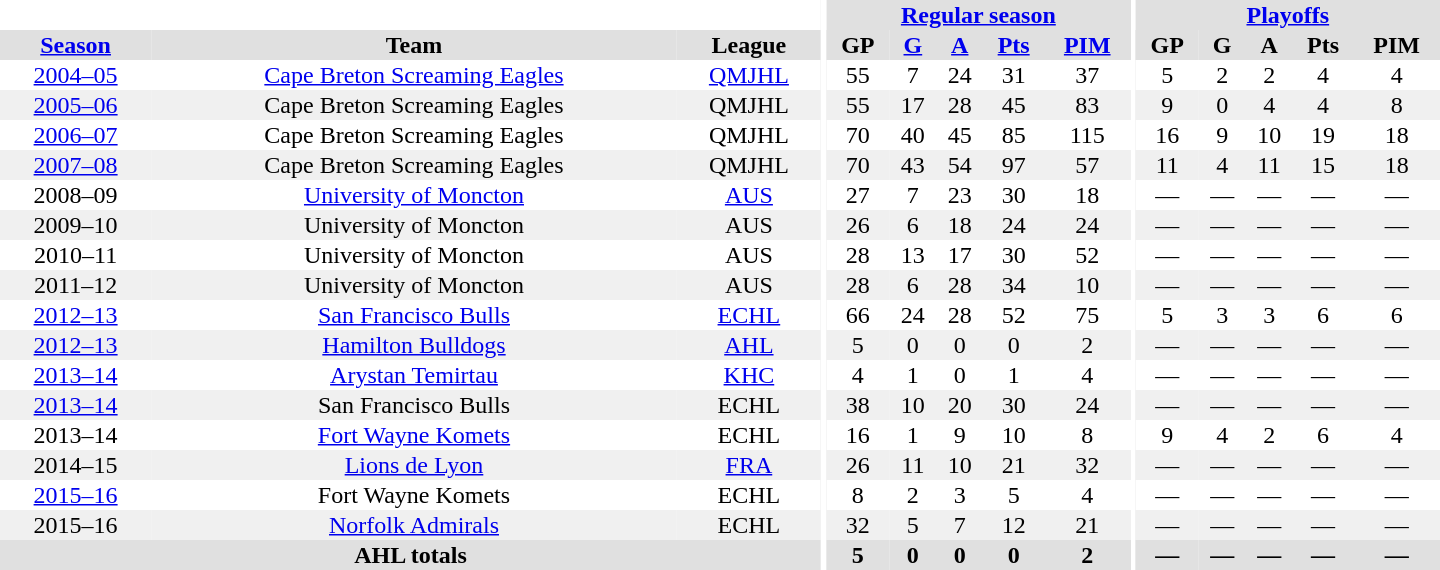<table border="0" cellpadding="1" cellspacing="0" style="text-align:center; width:60em">
<tr bgcolor="#e0e0e0">
<th colspan="3" bgcolor="#ffffff"></th>
<th rowspan="99" bgcolor="#ffffff"></th>
<th colspan="5"><a href='#'>Regular season</a></th>
<th rowspan="99" bgcolor="#ffffff"></th>
<th colspan="5"><a href='#'>Playoffs</a></th>
</tr>
<tr bgcolor="#e0e0e0">
<th><a href='#'>Season</a></th>
<th>Team</th>
<th>League</th>
<th>GP</th>
<th><a href='#'>G</a></th>
<th><a href='#'>A</a></th>
<th><a href='#'>Pts</a></th>
<th><a href='#'>PIM</a></th>
<th>GP</th>
<th>G</th>
<th>A</th>
<th>Pts</th>
<th>PIM</th>
</tr>
<tr>
<td><a href='#'>2004–05</a></td>
<td><a href='#'>Cape Breton Screaming Eagles</a></td>
<td><a href='#'>QMJHL</a></td>
<td>55</td>
<td>7</td>
<td>24</td>
<td>31</td>
<td>37</td>
<td>5</td>
<td>2</td>
<td>2</td>
<td>4</td>
<td>4</td>
</tr>
<tr bgcolor="#f0f0f0">
<td><a href='#'>2005–06</a></td>
<td>Cape Breton Screaming Eagles</td>
<td>QMJHL</td>
<td>55</td>
<td>17</td>
<td>28</td>
<td>45</td>
<td>83</td>
<td>9</td>
<td>0</td>
<td>4</td>
<td>4</td>
<td>8</td>
</tr>
<tr>
<td><a href='#'>2006–07</a></td>
<td>Cape Breton Screaming Eagles</td>
<td>QMJHL</td>
<td>70</td>
<td>40</td>
<td>45</td>
<td>85</td>
<td>115</td>
<td>16</td>
<td>9</td>
<td>10</td>
<td>19</td>
<td>18</td>
</tr>
<tr bgcolor="#f0f0f0">
<td><a href='#'>2007–08</a></td>
<td>Cape Breton Screaming Eagles</td>
<td>QMJHL</td>
<td>70</td>
<td>43</td>
<td>54</td>
<td>97</td>
<td>57</td>
<td>11</td>
<td>4</td>
<td>11</td>
<td>15</td>
<td>18</td>
</tr>
<tr>
<td>2008–09</td>
<td><a href='#'>University of Moncton</a></td>
<td><a href='#'>AUS</a></td>
<td>27</td>
<td>7</td>
<td>23</td>
<td>30</td>
<td>18</td>
<td>—</td>
<td>—</td>
<td>—</td>
<td>—</td>
<td>—</td>
</tr>
<tr bgcolor="#f0f0f0">
<td>2009–10</td>
<td>University of Moncton</td>
<td>AUS</td>
<td>26</td>
<td>6</td>
<td>18</td>
<td>24</td>
<td>24</td>
<td>—</td>
<td>—</td>
<td>—</td>
<td>—</td>
<td>—</td>
</tr>
<tr>
<td>2010–11</td>
<td>University of Moncton</td>
<td>AUS</td>
<td>28</td>
<td>13</td>
<td>17</td>
<td>30</td>
<td>52</td>
<td>—</td>
<td>—</td>
<td>—</td>
<td>—</td>
<td>—</td>
</tr>
<tr bgcolor="#f0f0f0">
<td>2011–12</td>
<td>University of Moncton</td>
<td>AUS</td>
<td>28</td>
<td>6</td>
<td>28</td>
<td>34</td>
<td>10</td>
<td>—</td>
<td>—</td>
<td>—</td>
<td>—</td>
<td>—</td>
</tr>
<tr>
<td><a href='#'>2012–13</a></td>
<td><a href='#'>San Francisco Bulls</a></td>
<td><a href='#'>ECHL</a></td>
<td>66</td>
<td>24</td>
<td>28</td>
<td>52</td>
<td>75</td>
<td>5</td>
<td>3</td>
<td>3</td>
<td>6</td>
<td>6</td>
</tr>
<tr bgcolor="#f0f0f0">
<td><a href='#'>2012–13</a></td>
<td><a href='#'>Hamilton Bulldogs</a></td>
<td><a href='#'>AHL</a></td>
<td>5</td>
<td>0</td>
<td>0</td>
<td>0</td>
<td>2</td>
<td>—</td>
<td>—</td>
<td>—</td>
<td>—</td>
<td>—</td>
</tr>
<tr>
<td><a href='#'>2013–14</a></td>
<td><a href='#'>Arystan Temirtau</a></td>
<td><a href='#'>KHC</a></td>
<td>4</td>
<td>1</td>
<td>0</td>
<td>1</td>
<td>4</td>
<td>—</td>
<td>—</td>
<td>—</td>
<td>—</td>
<td>—</td>
</tr>
<tr bgcolor="#f0f0f0">
<td><a href='#'>2013–14</a></td>
<td>San Francisco Bulls</td>
<td>ECHL</td>
<td>38</td>
<td>10</td>
<td>20</td>
<td>30</td>
<td>24</td>
<td>—</td>
<td>—</td>
<td>—</td>
<td>—</td>
<td>—</td>
</tr>
<tr>
<td>2013–14</td>
<td><a href='#'>Fort Wayne Komets</a></td>
<td>ECHL</td>
<td>16</td>
<td>1</td>
<td>9</td>
<td>10</td>
<td>8</td>
<td>9</td>
<td>4</td>
<td>2</td>
<td>6</td>
<td>4</td>
</tr>
<tr bgcolor="#f0f0f0">
<td>2014–15</td>
<td><a href='#'>Lions de Lyon</a></td>
<td><a href='#'>FRA</a></td>
<td>26</td>
<td>11</td>
<td>10</td>
<td>21</td>
<td>32</td>
<td>—</td>
<td>—</td>
<td>—</td>
<td>—</td>
<td>—</td>
</tr>
<tr>
<td><a href='#'>2015–16</a></td>
<td>Fort Wayne Komets</td>
<td>ECHL</td>
<td>8</td>
<td>2</td>
<td>3</td>
<td>5</td>
<td>4</td>
<td>—</td>
<td>—</td>
<td>—</td>
<td>—</td>
<td>—</td>
</tr>
<tr bgcolor="#f0f0f0">
<td>2015–16</td>
<td><a href='#'>Norfolk Admirals</a></td>
<td>ECHL</td>
<td>32</td>
<td>5</td>
<td>7</td>
<td>12</td>
<td>21</td>
<td>—</td>
<td>—</td>
<td>—</td>
<td>—</td>
<td>—</td>
</tr>
<tr bgcolor="#e0e0e0">
<th colspan="3">AHL totals</th>
<th>5</th>
<th>0</th>
<th>0</th>
<th>0</th>
<th>2</th>
<th>—</th>
<th>—</th>
<th>—</th>
<th>—</th>
<th>—</th>
</tr>
</table>
